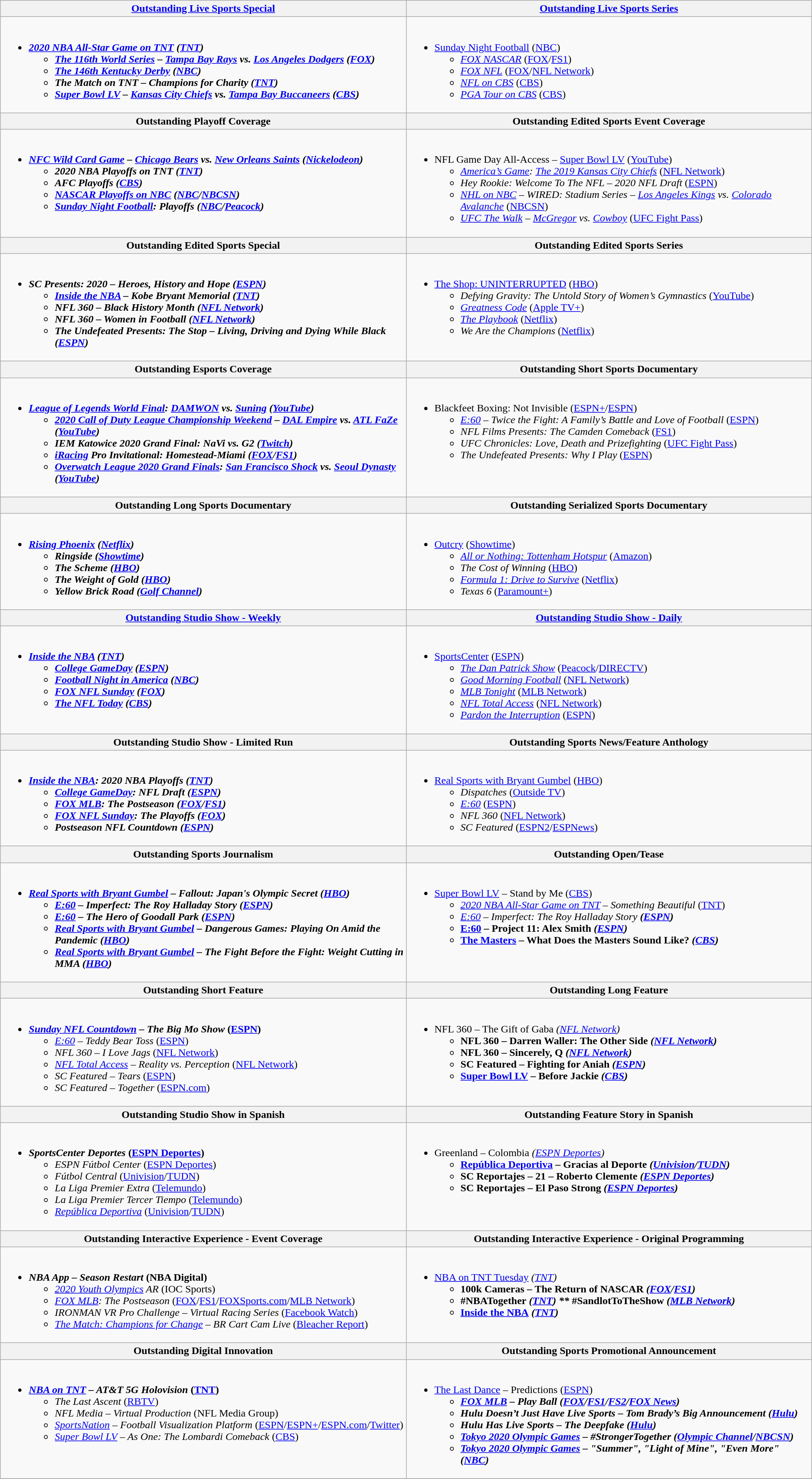<table class=wikitable>
<tr>
<th style="width:50%"><a href='#'>Outstanding Live Sports Special</a></th>
<th style="width:50%"><a href='#'>Outstanding Live Sports Series</a></th>
</tr>
<tr>
<td valign="top"><br><ul><li><strong><em><a href='#'>2020 NBA All-Star Game on TNT</a><em> (<a href='#'>TNT</a>)<strong><ul><li></em><a href='#'>The 116th World Series</a><em> – </em><a href='#'>Tampa Bay Rays</a> vs. <a href='#'>Los Angeles Dodgers</a><em> (<a href='#'>FOX</a>)</li><li></em><a href='#'>The 146th Kentucky Derby</a><em> (<a href='#'>NBC</a>)</li><li></em>The Match on TNT – Champions for Charity<em> (<a href='#'>TNT</a>)</li><li></em><a href='#'>Super Bowl LV</a><em> – <a href='#'>Kansas City Chiefs</a> vs. <a href='#'>Tampa Bay Buccaneers</a> (<a href='#'>CBS</a>)</li></ul></li></ul></td>
<td valign="top"><br><ul><li></em></strong><a href='#'>Sunday Night Football</a></em> (<a href='#'>NBC</a>)</strong><ul><li><em><a href='#'>FOX NASCAR</a></em> (<a href='#'>FOX</a>/<a href='#'>FS1</a>)</li><li><em><a href='#'>FOX NFL</a></em> (<a href='#'>FOX</a>/<a href='#'>NFL Network</a>)</li><li><em><a href='#'>NFL on CBS</a></em> (<a href='#'>CBS</a>)</li><li><em><a href='#'>PGA Tour on CBS</a></em> (<a href='#'>CBS</a>)</li></ul></li></ul></td>
</tr>
<tr>
<th style="width:50%">Outstanding Playoff Coverage</th>
<th style="width:50%">Outstanding Edited Sports Event Coverage</th>
</tr>
<tr>
<td valign="top"><br><ul><li><strong><em><a href='#'>NFC Wild Card Game</a><em> – </em><a href='#'>Chicago Bears</a> vs. <a href='#'>New Orleans Saints</a><em> (<a href='#'>Nickelodeon</a>)<strong><ul><li></em>2020 NBA Playoffs on TNT<em> (<a href='#'>TNT</a>)</li><li></em>AFC Playoffs<em> (<a href='#'>CBS</a>)</li><li></em><a href='#'>NASCAR Playoffs on NBC</a><em> (<a href='#'>NBC</a>/<a href='#'>NBCSN</a>)</li><li></em><a href='#'>Sunday Night Football</a>: Playoffs<em> (<a href='#'>NBC</a>/<a href='#'>Peacock</a>)</li></ul></li></ul></td>
<td valign="top"><br><ul><li></em></strong>NFL Game Day All-Access</em> – <a href='#'>Super Bowl LV</a> (<a href='#'>YouTube</a>)</strong><ul><li><em><a href='#'>America’s Game</a>: <a href='#'>The 2019 Kansas City Chiefs</a></em> (<a href='#'>NFL Network</a>)</li><li><em>Hey Rookie: Welcome To The NFL – 2020 NFL Draft</em> (<a href='#'>ESPN</a>)</li><li><em><a href='#'>NHL on NBC</a> – WIRED: Stadium Series – <a href='#'>Los Angeles Kings</a> vs. <a href='#'>Colorado Avalanche</a></em> (<a href='#'>NBCSN</a>)</li><li><em><a href='#'>UFC The Walk</a> – <a href='#'>McGregor</a> vs. <a href='#'>Cowboy</a></em> (<a href='#'>UFC Fight Pass</a>)</li></ul></li></ul></td>
</tr>
<tr>
<th style="width:50%">Outstanding Edited Sports Special</th>
<th style="width:50%">Outstanding Edited Sports Series</th>
</tr>
<tr>
<td valign="top"><br><ul><li><strong><em>SC Presents: 2020 – Heroes, History and Hope<em> (<a href='#'>ESPN</a>)<strong><ul><li></em><a href='#'>Inside the NBA</a> – Kobe Bryant Memorial<em> (<a href='#'>TNT</a>)</li><li></em>NFL 360 – Black History Month<em> (<a href='#'>NFL Network</a>)</li><li></em>NFL 360 – Women in Football<em> (<a href='#'>NFL Network</a>)</li><li></em>The Undefeated Presents: The Stop – Living, Driving and Dying While Black<em> (<a href='#'>ESPN</a>)</li></ul></li></ul></td>
<td valign="top"><br><ul><li></em></strong><a href='#'>The Shop: UNINTERRUPTED</a></em> (<a href='#'>HBO</a>)</strong><ul><li><em>Defying Gravity: The Untold Story of Women’s Gymnastics</em> (<a href='#'>YouTube</a>)</li><li><em><a href='#'>Greatness Code</a></em> (<a href='#'>Apple TV+</a>)</li><li><em><a href='#'>The Playbook</a></em> (<a href='#'>Netflix</a>)</li><li><em>We Are the Champions</em> (<a href='#'>Netflix</a>)</li></ul></li></ul></td>
</tr>
<tr>
<th style="width:50%">Outstanding Esports Coverage</th>
<th style="width:50%">Outstanding Short Sports Documentary</th>
</tr>
<tr>
<td valign="top"><br><ul><li><strong><em><a href='#'>League of Legends World Final</a>: <a href='#'>DAMWON</a> vs. <a href='#'>Suning</a><em> (<a href='#'>YouTube</a>)<strong><ul><li></em><a href='#'>2020 Call of Duty League Championship Weekend</a><em> – </em><a href='#'>DAL Empire</a> vs. <a href='#'>ATL FaZe</a><em> (<a href='#'>YouTube</a>)</li><li></em>IEM Katowice 2020 Grand Final: NaVi vs. G2<em> (<a href='#'>Twitch</a>)</li><li></em><a href='#'>iRacing</a> Pro Invitational: Homestead-Miami<em> (<a href='#'>FOX</a>/<a href='#'>FS1</a>)</li><li></em><a href='#'>Overwatch League 2020 Grand Finals</a>: <a href='#'>San Francisco Shock</a> vs. <a href='#'>Seoul Dynasty</a><em> (<a href='#'>YouTube</a>)</li></ul></li></ul></td>
<td valign="top"><br><ul><li></em></strong>Blackfeet Boxing: Not Invisible</em> (<a href='#'>ESPN+</a>/<a href='#'>ESPN</a>)</strong><ul><li><em><a href='#'>E:60</a> – Twice the Fight: A Family’s Battle and Love of Football</em> (<a href='#'>ESPN</a>)</li><li><em>NFL Films Presents: The Camden Comeback</em> (<a href='#'>FS1</a>)</li><li><em>UFC Chronicles: Love, Death and Prizefighting</em> (<a href='#'>UFC Fight Pass</a>)</li><li><em>The Undefeated Presents: Why I Play</em> (<a href='#'>ESPN</a>)</li></ul></li></ul></td>
</tr>
<tr>
<th style="width:50%">Outstanding Long Sports Documentary</th>
<th style="width:50%">Outstanding Serialized Sports Documentary</th>
</tr>
<tr>
<td valign="top"><br><ul><li><strong><em><a href='#'>Rising Phoenix</a><em> (<a href='#'>Netflix</a>)<strong><ul><li></em>Ringside<em> (<a href='#'>Showtime</a>)</li><li></em>The Scheme<em> (<a href='#'>HBO</a>)</li><li></em>The Weight of Gold<em> (<a href='#'>HBO</a>)</li><li></em>Yellow Brick Road<em> (<a href='#'>Golf Channel</a>)</li></ul></li></ul></td>
<td valign="top"><br><ul><li></em></strong><a href='#'>Outcry</a></em> (<a href='#'>Showtime</a>)</strong><ul><li><em><a href='#'>All or Nothing: Tottenham Hotspur</a></em> (<a href='#'>Amazon</a>)</li><li><em>The Cost of Winning</em> (<a href='#'>HBO</a>)</li><li><em><a href='#'>Formula 1: Drive to Survive</a></em> (<a href='#'>Netflix</a>)</li><li><em>Texas 6</em> (<a href='#'>Paramount+</a>)</li></ul></li></ul></td>
</tr>
<tr>
<th style="width:50%"><a href='#'>Outstanding Studio Show - Weekly</a></th>
<th style="width:50%"><a href='#'>Outstanding Studio Show - Daily</a></th>
</tr>
<tr>
<td valign="top"><br><ul><li><strong><em><a href='#'>Inside the NBA</a><em> (<a href='#'>TNT</a>)<strong><ul><li></em><a href='#'>College GameDay</a><em> (<a href='#'>ESPN</a>)</li><li></em><a href='#'>Football Night in America</a><em> (<a href='#'>NBC</a>)</li><li></em><a href='#'>FOX NFL Sunday</a><em> (<a href='#'>FOX</a>)</li><li></em><a href='#'>The NFL Today</a><em> (<a href='#'>CBS</a>)</li></ul></li></ul></td>
<td valign="top"><br><ul><li></em></strong><a href='#'>SportsCenter</a></em> (<a href='#'>ESPN</a>)</strong><ul><li><em><a href='#'>The Dan Patrick Show</a></em> (<a href='#'>Peacock</a>/<a href='#'>DIRECTV</a>)</li><li><em><a href='#'>Good Morning Football</a></em> (<a href='#'>NFL Network</a>)</li><li><em><a href='#'>MLB Tonight</a></em> (<a href='#'>MLB Network</a>)</li><li><em><a href='#'>NFL Total Access</a></em> (<a href='#'>NFL Network</a>)</li><li><em><a href='#'>Pardon the Interruption</a></em> (<a href='#'>ESPN</a>)</li></ul></li></ul></td>
</tr>
<tr>
<th style="width:50%">Outstanding Studio Show - Limited Run</th>
<th style="width:50%">Outstanding Sports News/Feature Anthology</th>
</tr>
<tr>
<td valign="top"><br><ul><li><strong><em><a href='#'>Inside the NBA</a>: 2020 NBA Playoffs<em> (<a href='#'>TNT</a>)<strong><ul><li></em><a href='#'>College GameDay</a>: NFL Draft<em> (<a href='#'>ESPN</a>)</li><li></em><a href='#'>FOX MLB</a>: The Postseason<em> (<a href='#'>FOX</a>/<a href='#'>FS1</a>)</li><li></em><a href='#'>FOX NFL Sunday</a>: The Playoffs<em> (<a href='#'>FOX</a>)</li><li></em>Postseason NFL Countdown<em> (<a href='#'>ESPN</a>)</li></ul></li></ul></td>
<td valign="top"><br><ul><li></em></strong><a href='#'>Real Sports with Bryant Gumbel</a></em> (<a href='#'>HBO</a>)</strong><ul><li><em>Dispatches</em> (<a href='#'>Outside TV</a>)</li><li><em><a href='#'>E:60</a></em> (<a href='#'>ESPN</a>)</li><li><em>NFL 360</em> (<a href='#'>NFL Network</a>)</li><li><em>SC Featured</em> (<a href='#'>ESPN2</a>/<a href='#'>ESPNews</a>)</li></ul></li></ul></td>
</tr>
<tr>
<th style="width:50%">Outstanding Sports Journalism</th>
<th style="width:50%">Outstanding Open/Tease</th>
</tr>
<tr>
<td valign="top"><br><ul><li><strong><em><a href='#'>Real Sports with Bryant Gumbel</a> – Fallout: Japan's Olympic Secret<em> (<a href='#'>HBO</a>)<strong><ul><li></em><a href='#'>E:60</a> – Imperfect: The Roy Halladay Story<em> (<a href='#'>ESPN</a>)</li><li></em><a href='#'>E:60</a> – The Hero of Goodall Park<em> (<a href='#'>ESPN</a>)</li><li></em><a href='#'>Real Sports with Bryant Gumbel</a> – Dangerous Games: Playing On Amid the Pandemic<em> (<a href='#'>HBO</a>)</li><li></em><a href='#'>Real Sports with Bryant Gumbel</a> – The Fight Before the Fight: Weight Cutting in MMA<em> (<a href='#'>HBO</a>)</li></ul></li></ul></td>
<td valign="top"><br><ul><li></em></strong><a href='#'>Super Bowl LV</a> – Stand by Me</em> (<a href='#'>CBS</a>)</strong><ul><li><em><a href='#'>2020 NBA All-Star Game on TNT</a> – Something Beautiful</em> (<a href='#'>TNT</a>)</li><li><em><a href='#'>E:60</a> – Imperfect: The Roy Halladay Story<strong> (<a href='#'>ESPN</a>)</li><li></em><a href='#'>E:60</a> – Project 11: Alex Smith<em> (<a href='#'>ESPN</a>)</li><li></em><a href='#'>The Masters</a> – What Does the Masters Sound Like?<em> (<a href='#'>CBS</a>)</li></ul></li></ul></td>
</tr>
<tr>
<th style="width:50%">Outstanding Short Feature</th>
<th style="width:50%">Outstanding Long Feature</th>
</tr>
<tr>
<td valign="top"><br><ul><li><strong><em><a href='#'>Sunday NFL Countdown</a> – The Big Mo Show</em> (<a href='#'>ESPN</a>)</strong><ul><li><em><a href='#'>E:60</a> – Teddy Bear Toss</em> (<a href='#'>ESPN</a>)</li><li><em>NFL 360 – I Love Jags</em> (<a href='#'>NFL Network</a>)</li><li><em><a href='#'>NFL Total Access</a> – Reality vs. Perception</em> (<a href='#'>NFL Network</a>)</li><li><em>SC Featured – Tears</em> (<a href='#'>ESPN</a>)</li><li><em>SC Featured – Together</em> (<a href='#'>ESPN.com</a>)</li></ul></li></ul></td>
<td valign="top"><br><ul><li></em></strong>NFL 360 – The Gift of Gaba<em> (<a href='#'>NFL Network</a>)<strong><ul><li></em>NFL 360 – Darren Waller: The Other Side<em> (<a href='#'>NFL Network</a>)</li><li></em>NFL 360 – Sincerely, Q<em> (<a href='#'>NFL Network</a>)</li><li></em>SC Featured – Fighting for Aniah<em> (<a href='#'>ESPN</a>)</li><li></em><a href='#'>Super Bowl LV</a> – Before Jackie<em> (<a href='#'>CBS</a>)</li></ul></li></ul></td>
</tr>
<tr>
<th style="width:50%">Outstanding Studio Show in Spanish</th>
<th style="width:50%">Outstanding Feature Story in Spanish</th>
</tr>
<tr>
<td valign="top"><br><ul><li><strong><em>SportsCenter Deportes</em> (<a href='#'>ESPN Deportes</a>)</strong><ul><li><em>ESPN Fútbol Center</em> (<a href='#'>ESPN Deportes</a>)</li><li><em>Fútbol Central</em> (<a href='#'>Univision</a>/<a href='#'>TUDN</a>)</li><li><em>La Liga Premier Extra</em> (<a href='#'>Telemundo</a>)</li><li><em>La Liga Premier Tercer Tiempo</em> (<a href='#'>Telemundo</a>)</li><li><em><a href='#'>República Deportiva</a></em> (<a href='#'>Univision</a>/<a href='#'>TUDN</a>)</li></ul></li></ul></td>
<td valign="top"><br><ul><li></em></strong>Greenland – Colombia<em> (<a href='#'>ESPN Deportes</a>)<strong><ul><li></em><a href='#'>República Deportiva</a> – Gracias al Deporte<em> (<a href='#'>Univision</a>/<a href='#'>TUDN</a>)</li><li></em>SC Reportajes – 21 – Roberto Clemente<em> (<a href='#'>ESPN Deportes</a>)</li><li></em>SC Reportajes – El Paso Strong<em> (<a href='#'>ESPN Deportes</a>)</li></ul></li></ul></td>
</tr>
<tr>
<th style="width:50%">Outstanding Interactive Experience - Event Coverage</th>
<th style="width:50%">Outstanding Interactive Experience - Original Programming</th>
</tr>
<tr>
<td valign="top"><br><ul><li><strong><em>NBA App – Season Restart</em> (NBA Digital)</strong><ul><li><em><a href='#'>2020 Youth Olympics</a> AR</em> (IOC Sports)</li><li><em><a href='#'>FOX MLB</a>: The Postseason</em> (<a href='#'>FOX</a>/<a href='#'>FS1</a>/<a href='#'>FOXSports.com</a>/<a href='#'>MLB Network</a>)</li><li><em>IRONMAN VR Pro Challenge – Virtual Racing Series</em> (<a href='#'>Facebook Watch</a>)</li><li><em><a href='#'>The Match: Champions for Change</a> – BR Cart Cam Live</em> (<a href='#'>Bleacher Report</a>)</li></ul></li></ul></td>
<td valign="top"><br><ul><li></em></strong><a href='#'>NBA on TNT Tuesday</a><em> (<a href='#'>TNT</a>)<strong><ul><li></em>100k Cameras – The Return of NASCAR<em> (<a href='#'>FOX</a>/<a href='#'>FS1</a>)</li><li></em>#NBATogether<em> (<a href='#'>TNT</a>)                                                                                                     ** </em>#SandlotToTheShow<em> (<a href='#'>MLB Network</a>)</li><li></em><a href='#'>Inside the NBA</a><em> (<a href='#'>TNT</a>)</li></ul></li></ul></td>
</tr>
<tr>
<th style="width:50%">Outstanding Digital Innovation</th>
<th style="width:50%">Outstanding Sports Promotional Announcement</th>
</tr>
<tr>
<td valign="top"><br><ul><li><strong><em><a href='#'>NBA on TNT</a> – AT&T 5G Holovision</em> (<a href='#'>TNT</a>)</strong><ul><li><em>The Last Ascent</em> (<a href='#'>RBTV</a>)</li><li><em>NFL Media – Virtual Production</em> (NFL Media Group)</li><li><em><a href='#'>SportsNation</a> – Football Visualization Platform</em> (<a href='#'>ESPN</a>/<a href='#'>ESPN+</a>/<a href='#'>ESPN.com</a>/<a href='#'>Twitter</a>)</li><li><em><a href='#'>Super Bowl LV</a> – As One: The Lombardi Comeback</em> (<a href='#'>CBS</a>)</li></ul></li></ul></td>
<td valign="top"><br><ul><li></em></strong><a href='#'>The Last Dance</a> – Predictions (<a href='#'>ESPN</a>)<strong><em><ul><li><em><a href='#'>FOX MLB</a> – Play Ball</em> (<a href='#'>FOX</a>/<a href='#'>FS1</a>/<a href='#'>FS2</a>/<a href='#'>FOX News</a>)</li><li><em>Hulu Doesn’t Just Have Live Sports – Tom Brady’s Big Announcement</em> (<a href='#'>Hulu</a>)</li><li><em>Hulu Has Live Sports – The Deepfake</em> (<a href='#'>Hulu</a>)</li><li><em><a href='#'>Tokyo 2020 Olympic Games</a> – #StrongerTogether</em> (<a href='#'>Olympic Channel</a>/<a href='#'>NBCSN</a>)</li><li><em><a href='#'>Tokyo 2020 Olympic Games</a></em> – "Summer", "Light of Mine", "Even More" (<a href='#'>NBC</a>)</li></ul></li></ul></td>
</tr>
<tr>
</tr>
</table>
